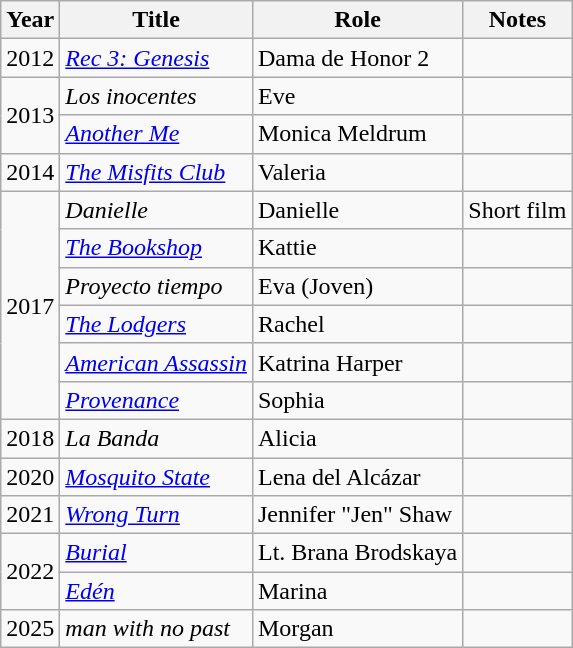<table class="wikitable sortable">
<tr>
<th>Year</th>
<th>Title</th>
<th>Role</th>
<th>Notes</th>
</tr>
<tr>
<td>2012</td>
<td><em><a href='#'>Rec 3: Genesis</a></em></td>
<td>Dama de Honor 2</td>
<td></td>
</tr>
<tr>
<td rowspan="2">2013</td>
<td><em>Los inocentes</em></td>
<td>Eve</td>
<td></td>
</tr>
<tr>
<td><em><a href='#'>Another Me</a></em></td>
<td>Monica Meldrum</td>
<td></td>
</tr>
<tr>
<td>2014</td>
<td><em><a href='#'>The Misfits Club</a></em></td>
<td>Valeria</td>
<td></td>
</tr>
<tr>
<td rowspan="6">2017</td>
<td><em>Danielle</em></td>
<td>Danielle</td>
<td>Short film</td>
</tr>
<tr>
<td><em><a href='#'>The Bookshop</a></em></td>
<td>Kattie</td>
<td></td>
</tr>
<tr>
<td><em>Proyecto tiempo</em></td>
<td>Eva (Joven)</td>
<td></td>
</tr>
<tr>
<td><em><a href='#'>The Lodgers</a></em></td>
<td>Rachel</td>
<td></td>
</tr>
<tr>
<td><em><a href='#'>American Assassin</a></em></td>
<td>Katrina Harper</td>
<td></td>
</tr>
<tr>
<td><em><a href='#'>Provenance</a></em></td>
<td>Sophia</td>
<td></td>
</tr>
<tr>
<td>2018</td>
<td><em>La Banda</em></td>
<td>Alicia</td>
<td></td>
</tr>
<tr>
<td>2020</td>
<td><em><a href='#'>Mosquito State</a></em></td>
<td>Lena del Alcázar</td>
<td></td>
</tr>
<tr>
<td>2021</td>
<td><em><a href='#'>Wrong Turn</a></em></td>
<td>Jennifer "Jen" Shaw</td>
<td></td>
</tr>
<tr>
<td rowspan="2">2022</td>
<td><em><a href='#'>Burial</a></em></td>
<td>Lt. Brana Brodskaya</td>
<td></td>
</tr>
<tr>
<td><em><a href='#'>Edén</a></em></td>
<td>Marina</td>
<td></td>
</tr>
<tr>
<td>2025</td>
<td><em>man with no past</em></td>
<td>Morgan</td>
<td></td>
</tr>
</table>
